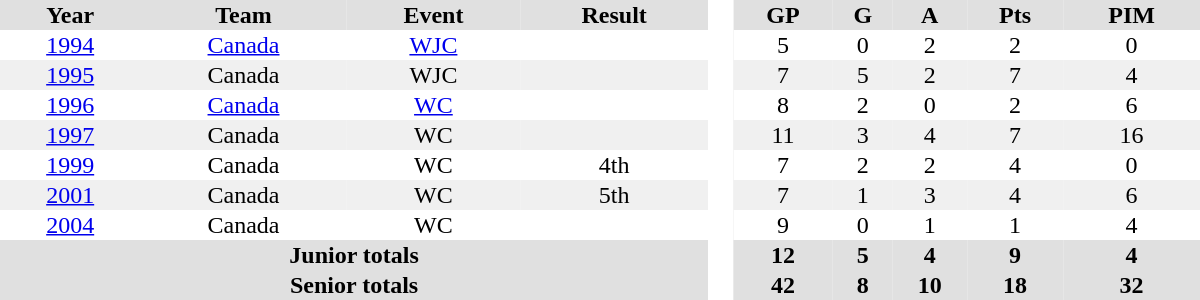<table border="0" cellpadding="1" cellspacing="0" style="text-align:center; width:50em">
<tr ALIGN="center" bgcolor="#e0e0e0">
<th>Year</th>
<th>Team</th>
<th>Event</th>
<th>Result</th>
<th rowspan="99" bgcolor="#ffffff"> </th>
<th>GP</th>
<th>G</th>
<th>A</th>
<th>Pts</th>
<th>PIM</th>
</tr>
<tr>
<td><a href='#'>1994</a></td>
<td><a href='#'>Canada</a></td>
<td><a href='#'>WJC</a></td>
<td></td>
<td>5</td>
<td>0</td>
<td>2</td>
<td>2</td>
<td>0</td>
</tr>
<tr style="background:#f0f0f0;">
<td><a href='#'>1995</a></td>
<td>Canada</td>
<td>WJC</td>
<td></td>
<td>7</td>
<td>5</td>
<td>2</td>
<td>7</td>
<td>4</td>
</tr>
<tr>
<td><a href='#'>1996</a></td>
<td><a href='#'>Canada</a></td>
<td><a href='#'>WC</a></td>
<td></td>
<td>8</td>
<td>2</td>
<td>0</td>
<td>2</td>
<td>6</td>
</tr>
<tr style="background:#f0f0f0;">
<td><a href='#'>1997</a></td>
<td>Canada</td>
<td>WC</td>
<td></td>
<td>11</td>
<td>3</td>
<td>4</td>
<td>7</td>
<td>16</td>
</tr>
<tr>
<td><a href='#'>1999</a></td>
<td>Canada</td>
<td>WC</td>
<td>4th</td>
<td>7</td>
<td>2</td>
<td>2</td>
<td>4</td>
<td>0</td>
</tr>
<tr style="background:#f0f0f0;">
<td><a href='#'>2001</a></td>
<td>Canada</td>
<td>WC</td>
<td>5th</td>
<td>7</td>
<td>1</td>
<td>3</td>
<td>4</td>
<td>6</td>
</tr>
<tr>
<td><a href='#'>2004</a></td>
<td>Canada</td>
<td>WC</td>
<td></td>
<td>9</td>
<td>0</td>
<td>1</td>
<td>1</td>
<td>4</td>
</tr>
<tr style="background:#e0e0e0;">
<th colspan=4>Junior totals</th>
<th>12</th>
<th>5</th>
<th>4</th>
<th>9</th>
<th>4</th>
</tr>
<tr style="background:#e0e0e0;">
<th colspan=4>Senior totals</th>
<th>42</th>
<th>8</th>
<th>10</th>
<th>18</th>
<th>32</th>
</tr>
</table>
